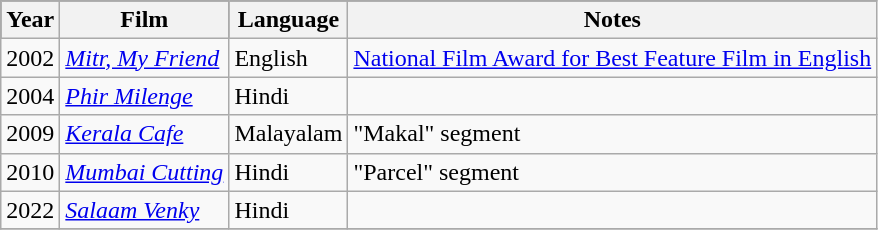<table class="wikitable sortable">
<tr style="background:#000;">
<th>Year</th>
<th>Film</th>
<th>Language</th>
<th>Notes</th>
</tr>
<tr>
<td>2002</td>
<td><em><a href='#'>Mitr, My Friend</a></em></td>
<td>English</td>
<td><a href='#'>National Film Award for Best Feature Film in English</a></td>
</tr>
<tr>
<td>2004</td>
<td><em><a href='#'>Phir Milenge</a></em></td>
<td>Hindi</td>
<td></td>
</tr>
<tr>
<td>2009</td>
<td><em><a href='#'>Kerala Cafe</a></em></td>
<td>Malayalam</td>
<td>"Makal" segment</td>
</tr>
<tr>
<td>2010</td>
<td><em><a href='#'>Mumbai Cutting</a></em></td>
<td>Hindi</td>
<td>"Parcel" segment</td>
</tr>
<tr>
<td>2022</td>
<td><em><a href='#'>Salaam Venky</a></em></td>
<td>Hindi</td>
<td></td>
</tr>
<tr>
</tr>
</table>
